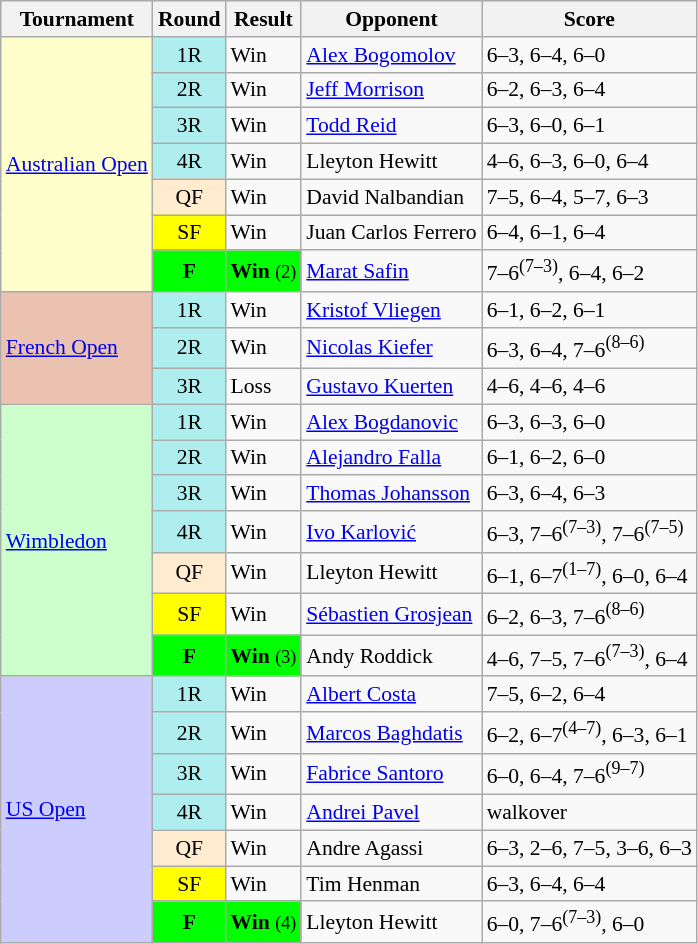<table class="wikitable" style="font-size:90%">
<tr bgcolor="#efefef">
<th>Tournament</th>
<th>Round</th>
<th>Result</th>
<th>Opponent</th>
<th>Score</th>
</tr>
<tr>
<td rowspan="7" bgcolor="#FFFFCC"><a href='#'>Australian Open</a></td>
<td align="center" style="background:#afeeee;">1R</td>
<td>Win</td>
<td> <a href='#'>Alex Bogomolov</a></td>
<td>6–3, 6–4, 6–0</td>
</tr>
<tr>
<td align="center" style="background:#afeeee;">2R</td>
<td>Win</td>
<td> <a href='#'>Jeff Morrison</a></td>
<td>6–2, 6–3, 6–4</td>
</tr>
<tr>
<td align="center" style="background:#afeeee;">3R</td>
<td>Win</td>
<td> <a href='#'>Todd Reid</a></td>
<td>6–3, 6–0, 6–1</td>
</tr>
<tr>
<td align="center" style="background:#afeeee;">4R</td>
<td>Win</td>
<td> Lleyton Hewitt</td>
<td>4–6, 6–3, 6–0, 6–4</td>
</tr>
<tr>
<td align="center" style="background:#ffebcd;">QF</td>
<td>Win</td>
<td> David Nalbandian</td>
<td>7–5, 6–4, 5–7, 6–3</td>
</tr>
<tr>
<td align="center" style="background:yellow;">SF</td>
<td>Win</td>
<td> Juan Carlos Ferrero</td>
<td>6–4, 6–1, 6–4</td>
</tr>
<tr>
<td align="center" style="background:#00ff00;"><strong>F</strong></td>
<td style="background:#00ff00;"><strong>Win</strong> <small>(2)</small></td>
<td> <a href='#'>Marat Safin</a></td>
<td>7–6<sup>(7–3)</sup>, 6–4, 6–2</td>
</tr>
<tr>
<td rowspan="3" bgcolor="#EBC2AF"><a href='#'>French Open</a></td>
<td align="center" style="background:#afeeee;">1R</td>
<td>Win</td>
<td> <a href='#'>Kristof Vliegen</a></td>
<td>6–1, 6–2, 6–1</td>
</tr>
<tr>
<td align="center" style="background:#afeeee;">2R</td>
<td>Win</td>
<td> <a href='#'>Nicolas Kiefer</a></td>
<td>6–3, 6–4, 7–6<sup>(8–6)</sup></td>
</tr>
<tr>
<td align="center" style="background:#afeeee;">3R</td>
<td>Loss</td>
<td> <a href='#'>Gustavo Kuerten</a></td>
<td>4–6, 4–6, 4–6</td>
</tr>
<tr>
<td rowspan="7" bgcolor="#CCFFCC"><a href='#'>Wimbledon</a></td>
<td align="center" style="background:#afeeee;">1R</td>
<td>Win</td>
<td> <a href='#'>Alex Bogdanovic</a></td>
<td>6–3, 6–3, 6–0</td>
</tr>
<tr>
<td align="center" style="background:#afeeee;">2R</td>
<td>Win</td>
<td> <a href='#'>Alejandro Falla</a></td>
<td>6–1, 6–2, 6–0</td>
</tr>
<tr>
<td align="center" style="background:#afeeee;">3R</td>
<td>Win</td>
<td> <a href='#'>Thomas Johansson</a></td>
<td>6–3, 6–4, 6–3</td>
</tr>
<tr>
<td align="center" style="background:#afeeee;">4R</td>
<td>Win</td>
<td> <a href='#'>Ivo Karlović</a></td>
<td>6–3, 7–6<sup>(7–3)</sup>, 7–6<sup>(7–5)</sup></td>
</tr>
<tr>
<td align="center" style="background:#ffebcd;">QF</td>
<td>Win</td>
<td> Lleyton Hewitt</td>
<td>6–1, 6–7<sup>(1–7)</sup>, 6–0, 6–4</td>
</tr>
<tr>
<td align="center" style="background:yellow;">SF</td>
<td>Win</td>
<td> <a href='#'>Sébastien Grosjean</a></td>
<td>6–2, 6–3, 7–6<sup>(8–6)</sup></td>
</tr>
<tr>
<td align="center" style="background:#00ff00;"><strong>F</strong></td>
<td style="background:#00ff00;"><strong>Win</strong> <small>(3)</small></td>
<td> Andy Roddick</td>
<td>4–6, 7–5, 7–6<sup>(7–3)</sup>, 6–4</td>
</tr>
<tr>
<td rowspan="7" bgcolor="#CCCCFF"><a href='#'>US Open</a></td>
<td align="center" style="background:#afeeee;">1R</td>
<td>Win</td>
<td> <a href='#'>Albert Costa</a></td>
<td>7–5, 6–2, 6–4</td>
</tr>
<tr>
<td align="center" style="background:#afeeee;">2R</td>
<td>Win</td>
<td> <a href='#'>Marcos Baghdatis</a></td>
<td>6–2, 6–7<sup>(4–7)</sup>, 6–3, 6–1</td>
</tr>
<tr>
<td align="center" style="background:#afeeee;">3R</td>
<td>Win</td>
<td> <a href='#'>Fabrice Santoro</a></td>
<td>6–0, 6–4, 7–6<sup>(9–7)</sup></td>
</tr>
<tr>
<td align="center" style="background:#afeeee;">4R</td>
<td>Win</td>
<td> <a href='#'>Andrei Pavel</a></td>
<td>walkover</td>
</tr>
<tr>
<td align="center" style="background:#ffebcd;">QF</td>
<td>Win</td>
<td> Andre Agassi</td>
<td>6–3, 2–6, 7–5, 3–6, 6–3</td>
</tr>
<tr>
<td align="center" style="background:yellow;">SF</td>
<td>Win</td>
<td> Tim Henman</td>
<td>6–3, 6–4, 6–4</td>
</tr>
<tr>
<td align="center" style="background:#00ff00;"><strong>F</strong></td>
<td style="background:#00ff00;"><strong>Win</strong> <small>(4)</small></td>
<td> Lleyton Hewitt</td>
<td>6–0, 7–6<sup>(7–3)</sup>, 6–0</td>
</tr>
</table>
